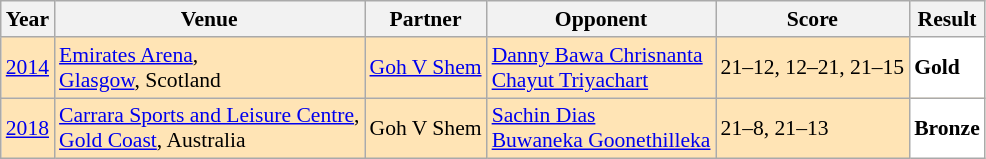<table class="sortable wikitable" style="font-size: 90%;">
<tr>
<th>Year</th>
<th>Venue</th>
<th>Partner</th>
<th>Opponent</th>
<th>Score</th>
<th>Result</th>
</tr>
<tr style="background:#FFE4B5">
<td align="center"><a href='#'>2014</a></td>
<td align="left"><a href='#'>Emirates Arena</a>,<br><a href='#'>Glasgow</a>, Scotland</td>
<td align="left"> <a href='#'>Goh V Shem</a></td>
<td align="left"> <a href='#'>Danny Bawa Chrisnanta</a><br> <a href='#'>Chayut Triyachart</a></td>
<td align="left">21–12, 12–21, 21–15</td>
<td style="text-align:left; background:white"> <strong>Gold</strong></td>
</tr>
<tr style="background:#FFE4B5">
<td align="center"><a href='#'>2018</a></td>
<td align="left"><a href='#'>Carrara Sports and Leisure Centre</a>,<br><a href='#'>Gold Coast</a>, Australia</td>
<td align="left"> Goh V Shem</td>
<td align="left"> <a href='#'>Sachin Dias</a><br> <a href='#'>Buwaneka Goonethilleka</a></td>
<td align="left">21–8, 21–13</td>
<td style="text-align:left; background:white"> <strong>Bronze</strong></td>
</tr>
</table>
